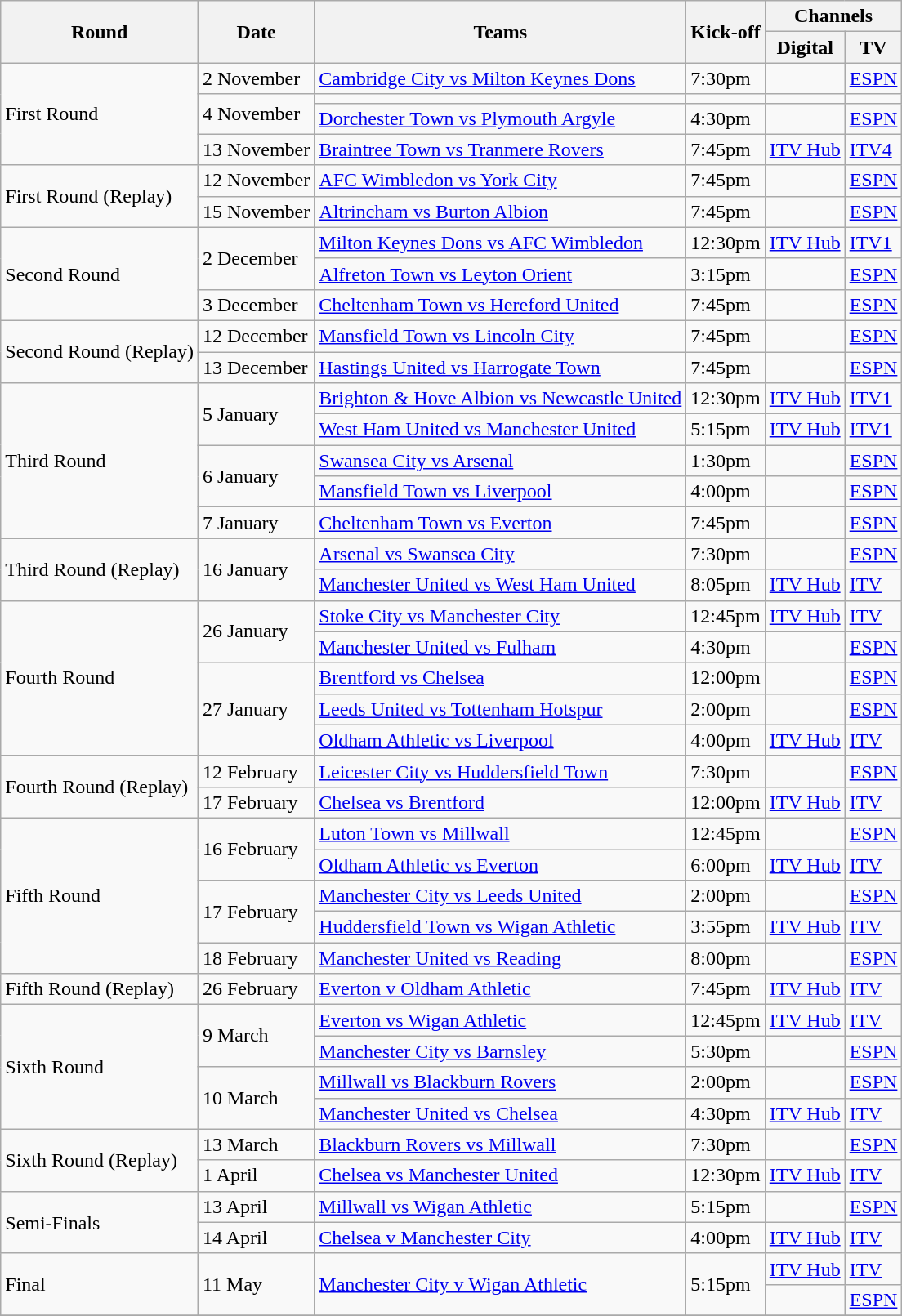<table class="wikitable">
<tr>
<th rowspan=2>Round</th>
<th rowspan=2>Date</th>
<th rowspan=2>Teams</th>
<th rowspan=2>Kick-off</th>
<th colspan=2>Channels</th>
</tr>
<tr>
<th>Digital</th>
<th>TV</th>
</tr>
<tr>
<td rowspan=4>First Round</td>
<td>2 November</td>
<td><a href='#'>Cambridge City vs Milton Keynes Dons</a></td>
<td>7:30pm</td>
<td></td>
<td><a href='#'>ESPN</a></td>
</tr>
<tr>
<td rowspan=2>4 November</td>
<td></td>
<td></td>
<td></td>
<td></td>
</tr>
<tr>
<td><a href='#'>Dorchester Town vs Plymouth Argyle</a></td>
<td>4:30pm</td>
<td></td>
<td><a href='#'>ESPN</a></td>
</tr>
<tr>
<td>13 November</td>
<td><a href='#'>Braintree Town vs Tranmere Rovers</a></td>
<td>7:45pm</td>
<td><a href='#'>ITV Hub</a></td>
<td><a href='#'>ITV4</a></td>
</tr>
<tr>
<td rowspan=2>First Round (Replay)</td>
<td>12 November</td>
<td><a href='#'>AFC Wimbledon vs York City</a></td>
<td>7:45pm</td>
<td></td>
<td><a href='#'>ESPN</a></td>
</tr>
<tr>
<td>15 November</td>
<td><a href='#'>Altrincham vs Burton Albion</a></td>
<td>7:45pm</td>
<td></td>
<td><a href='#'>ESPN</a></td>
</tr>
<tr>
<td rowspan=3>Second Round</td>
<td rowspan=2>2 December</td>
<td><a href='#'>Milton Keynes Dons vs AFC Wimbledon</a></td>
<td>12:30pm</td>
<td><a href='#'>ITV Hub</a></td>
<td><a href='#'>ITV1</a></td>
</tr>
<tr>
<td><a href='#'>Alfreton Town vs Leyton Orient</a></td>
<td>3:15pm</td>
<td></td>
<td><a href='#'>ESPN</a></td>
</tr>
<tr>
<td>3 December</td>
<td><a href='#'>Cheltenham Town vs Hereford United</a></td>
<td>7:45pm</td>
<td></td>
<td><a href='#'>ESPN</a></td>
</tr>
<tr>
<td rowspan=2>Second Round (Replay)</td>
<td>12 December</td>
<td><a href='#'>Mansfield Town vs Lincoln City</a></td>
<td>7:45pm</td>
<td></td>
<td><a href='#'>ESPN</a></td>
</tr>
<tr>
<td>13 December</td>
<td><a href='#'>Hastings United vs Harrogate Town</a></td>
<td>7:45pm</td>
<td></td>
<td><a href='#'>ESPN</a></td>
</tr>
<tr>
<td rowspan=5>Third Round</td>
<td rowspan=2>5 January</td>
<td><a href='#'>Brighton & Hove Albion vs Newcastle United</a></td>
<td>12:30pm</td>
<td><a href='#'>ITV Hub</a></td>
<td><a href='#'>ITV1</a></td>
</tr>
<tr>
<td><a href='#'>West Ham United vs Manchester United</a></td>
<td>5:15pm</td>
<td><a href='#'>ITV Hub</a></td>
<td><a href='#'>ITV1</a></td>
</tr>
<tr>
<td rowspan=2>6 January</td>
<td><a href='#'>Swansea City vs Arsenal</a></td>
<td>1:30pm</td>
<td></td>
<td><a href='#'>ESPN</a></td>
</tr>
<tr>
<td><a href='#'>Mansfield Town vs Liverpool</a></td>
<td>4:00pm</td>
<td></td>
<td><a href='#'>ESPN</a></td>
</tr>
<tr>
<td>7 January</td>
<td><a href='#'>Cheltenham Town vs Everton</a></td>
<td>7:45pm</td>
<td></td>
<td><a href='#'>ESPN</a></td>
</tr>
<tr>
<td rowspan=2>Third Round (Replay)</td>
<td rowspan=2>16 January</td>
<td><a href='#'>Arsenal vs Swansea City</a></td>
<td>7:30pm</td>
<td></td>
<td><a href='#'>ESPN</a></td>
</tr>
<tr>
<td><a href='#'>Manchester United vs West Ham United</a></td>
<td>8:05pm</td>
<td><a href='#'>ITV Hub</a></td>
<td><a href='#'>ITV</a></td>
</tr>
<tr>
<td rowspan=5>Fourth Round</td>
<td rowspan=2>26 January</td>
<td><a href='#'>Stoke City vs Manchester City</a></td>
<td>12:45pm</td>
<td><a href='#'>ITV Hub</a></td>
<td><a href='#'>ITV</a></td>
</tr>
<tr>
<td><a href='#'>Manchester United vs Fulham</a></td>
<td>4:30pm</td>
<td></td>
<td><a href='#'>ESPN</a></td>
</tr>
<tr>
<td rowspan=3>27 January</td>
<td><a href='#'>Brentford vs Chelsea</a></td>
<td>12:00pm</td>
<td></td>
<td><a href='#'>ESPN</a></td>
</tr>
<tr>
<td><a href='#'>Leeds United vs Tottenham Hotspur</a></td>
<td>2:00pm</td>
<td></td>
<td><a href='#'>ESPN</a></td>
</tr>
<tr>
<td><a href='#'>Oldham Athletic vs Liverpool</a></td>
<td>4:00pm</td>
<td><a href='#'>ITV Hub</a></td>
<td><a href='#'>ITV</a></td>
</tr>
<tr>
<td rowspan=2>Fourth Round (Replay)</td>
<td>12 February</td>
<td><a href='#'>Leicester City vs Huddersfield Town</a></td>
<td>7:30pm</td>
<td></td>
<td><a href='#'>ESPN</a></td>
</tr>
<tr>
<td>17 February</td>
<td><a href='#'>Chelsea vs Brentford</a></td>
<td>12:00pm</td>
<td><a href='#'>ITV Hub</a></td>
<td><a href='#'>ITV</a></td>
</tr>
<tr>
<td rowspan=5>Fifth Round</td>
<td rowspan=2>16 February</td>
<td><a href='#'>Luton Town vs Millwall</a></td>
<td>12:45pm</td>
<td></td>
<td><a href='#'>ESPN</a></td>
</tr>
<tr>
<td><a href='#'>Oldham Athletic vs Everton</a></td>
<td>6:00pm</td>
<td><a href='#'>ITV Hub</a></td>
<td><a href='#'>ITV</a></td>
</tr>
<tr>
<td rowspan=2>17 February</td>
<td><a href='#'>Manchester City vs Leeds United</a></td>
<td>2:00pm</td>
<td></td>
<td><a href='#'>ESPN</a></td>
</tr>
<tr>
<td><a href='#'>Huddersfield Town vs Wigan Athletic</a></td>
<td>3:55pm</td>
<td><a href='#'>ITV Hub</a></td>
<td><a href='#'>ITV</a></td>
</tr>
<tr>
<td>18 February</td>
<td><a href='#'>Manchester United vs Reading</a></td>
<td>8:00pm</td>
<td></td>
<td><a href='#'>ESPN</a></td>
</tr>
<tr>
<td>Fifth Round (Replay)</td>
<td>26 February</td>
<td><a href='#'>Everton v Oldham Athletic</a></td>
<td>7:45pm</td>
<td><a href='#'>ITV Hub</a></td>
<td><a href='#'>ITV</a></td>
</tr>
<tr>
<td rowspan=4>Sixth Round</td>
<td rowspan=2>9 March</td>
<td><a href='#'>Everton vs Wigan Athletic</a></td>
<td>12:45pm</td>
<td><a href='#'>ITV Hub</a></td>
<td><a href='#'>ITV</a></td>
</tr>
<tr>
<td><a href='#'>Manchester City vs Barnsley</a></td>
<td>5:30pm</td>
<td></td>
<td><a href='#'>ESPN</a></td>
</tr>
<tr>
<td rowspan=2>10 March</td>
<td><a href='#'>Millwall vs Blackburn Rovers</a></td>
<td>2:00pm</td>
<td></td>
<td><a href='#'>ESPN</a></td>
</tr>
<tr>
<td><a href='#'>Manchester United vs Chelsea</a></td>
<td>4:30pm</td>
<td><a href='#'>ITV Hub</a></td>
<td><a href='#'>ITV</a></td>
</tr>
<tr>
<td rowspan=2>Sixth Round (Replay)</td>
<td>13 March</td>
<td><a href='#'>Blackburn Rovers vs Millwall</a></td>
<td>7:30pm</td>
<td></td>
<td><a href='#'>ESPN</a></td>
</tr>
<tr>
<td>1 April</td>
<td><a href='#'>Chelsea vs Manchester United</a></td>
<td>12:30pm</td>
<td><a href='#'>ITV Hub</a></td>
<td><a href='#'>ITV</a></td>
</tr>
<tr>
<td rowspan=2>Semi-Finals</td>
<td>13 April</td>
<td><a href='#'>Millwall vs Wigan Athletic</a></td>
<td>5:15pm</td>
<td></td>
<td><a href='#'>ESPN</a></td>
</tr>
<tr>
<td>14 April</td>
<td><a href='#'>Chelsea v Manchester City</a></td>
<td>4:00pm</td>
<td><a href='#'>ITV Hub</a></td>
<td><a href='#'>ITV</a></td>
</tr>
<tr>
<td rowspan=2>Final</td>
<td rowspan=2>11 May</td>
<td rowspan=2><a href='#'>Manchester City v Wigan Athletic</a></td>
<td rowspan=2>5:15pm</td>
<td><a href='#'>ITV Hub</a></td>
<td><a href='#'>ITV</a></td>
</tr>
<tr>
<td></td>
<td><a href='#'>ESPN</a></td>
</tr>
<tr>
</tr>
</table>
